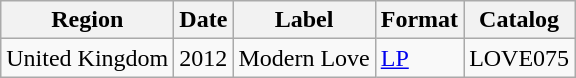<table class="wikitable">
<tr>
<th>Region</th>
<th>Date</th>
<th>Label</th>
<th>Format</th>
<th>Catalog</th>
</tr>
<tr>
<td>United Kingdom</td>
<td>2012</td>
<td>Modern Love</td>
<td><a href='#'>LP</a></td>
<td>LOVE075</td>
</tr>
</table>
